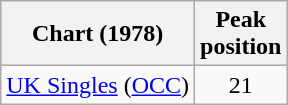<table class="wikitable">
<tr>
<th>Chart (1978)</th>
<th>Peak<br>position</th>
</tr>
<tr>
<td><a href='#'>UK Singles</a> (<a href='#'>OCC</a>)</td>
<td style="text-align:center;">21</td>
</tr>
</table>
